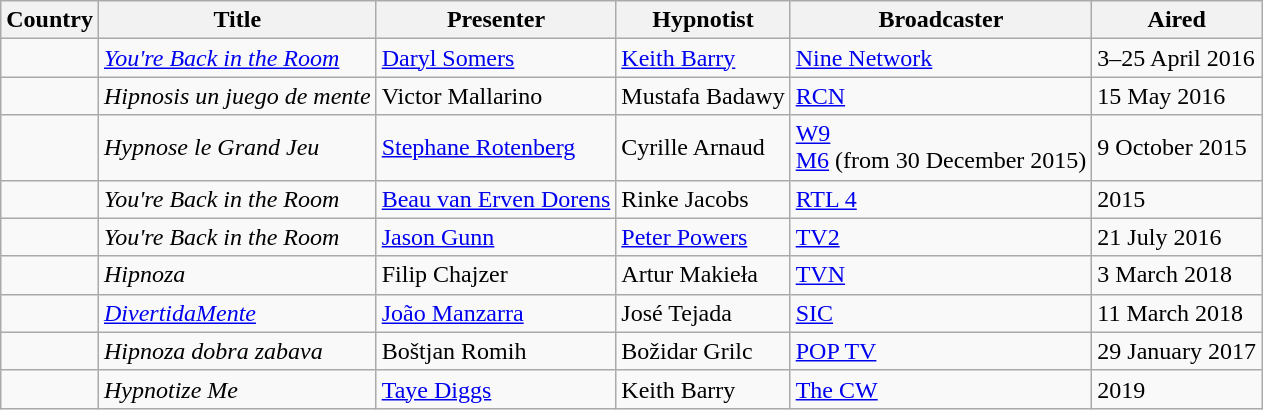<table class="wikitable">
<tr>
<th>Country</th>
<th>Title</th>
<th>Presenter</th>
<th>Hypnotist</th>
<th>Broadcaster</th>
<th>Aired</th>
</tr>
<tr>
<td></td>
<td><em><a href='#'>You're Back in the Room</a></em></td>
<td><a href='#'>Daryl Somers</a></td>
<td> <a href='#'>Keith Barry</a></td>
<td><a href='#'>Nine Network</a></td>
<td>3–25 April 2016</td>
</tr>
<tr>
<td></td>
<td><em>Hipnosis un juego de mente</em></td>
<td>Victor Mallarino</td>
<td> Mustafa Badawy</td>
<td><a href='#'>RCN</a></td>
<td>15 May 2016</td>
</tr>
<tr>
<td></td>
<td><em>Hypnose le Grand Jeu</em></td>
<td><a href='#'>Stephane Rotenberg</a></td>
<td>Cyrille Arnaud</td>
<td><a href='#'>W9</a><br><a href='#'>M6</a> (from 30 December 2015)</td>
<td>9 October 2015</td>
</tr>
<tr>
<td></td>
<td><em>You're Back in the Room</em></td>
<td><a href='#'>Beau van Erven Dorens</a></td>
<td>Rinke Jacobs</td>
<td><a href='#'>RTL 4</a></td>
<td>2015</td>
</tr>
<tr>
<td></td>
<td><em>You're Back in the Room</em></td>
<td><a href='#'>Jason Gunn</a></td>
<td> <a href='#'>Peter Powers</a></td>
<td><a href='#'>TV2</a></td>
<td>21 July 2016</td>
</tr>
<tr>
<td></td>
<td><em>Hipnoza</em></td>
<td>Filip Chajzer</td>
<td>Artur Makieła</td>
<td><a href='#'>TVN</a></td>
<td>3 March 2018</td>
</tr>
<tr>
<td></td>
<td><em><a href='#'>DivertidaMente</a></em></td>
<td><a href='#'>João Manzarra</a></td>
<td> José Tejada</td>
<td><a href='#'>SIC</a></td>
<td>11 March 2018</td>
</tr>
<tr>
<td></td>
<td><em>Hipnoza dobra zabava</em></td>
<td>Boštjan Romih</td>
<td>Božidar Grilc</td>
<td><a href='#'>POP TV</a></td>
<td>29 January 2017</td>
</tr>
<tr>
<td></td>
<td><em>Hypnotize Me</em></td>
<td><a href='#'>Taye Diggs</a></td>
<td> Keith Barry</td>
<td><a href='#'>The CW</a></td>
<td>2019</td>
</tr>
</table>
